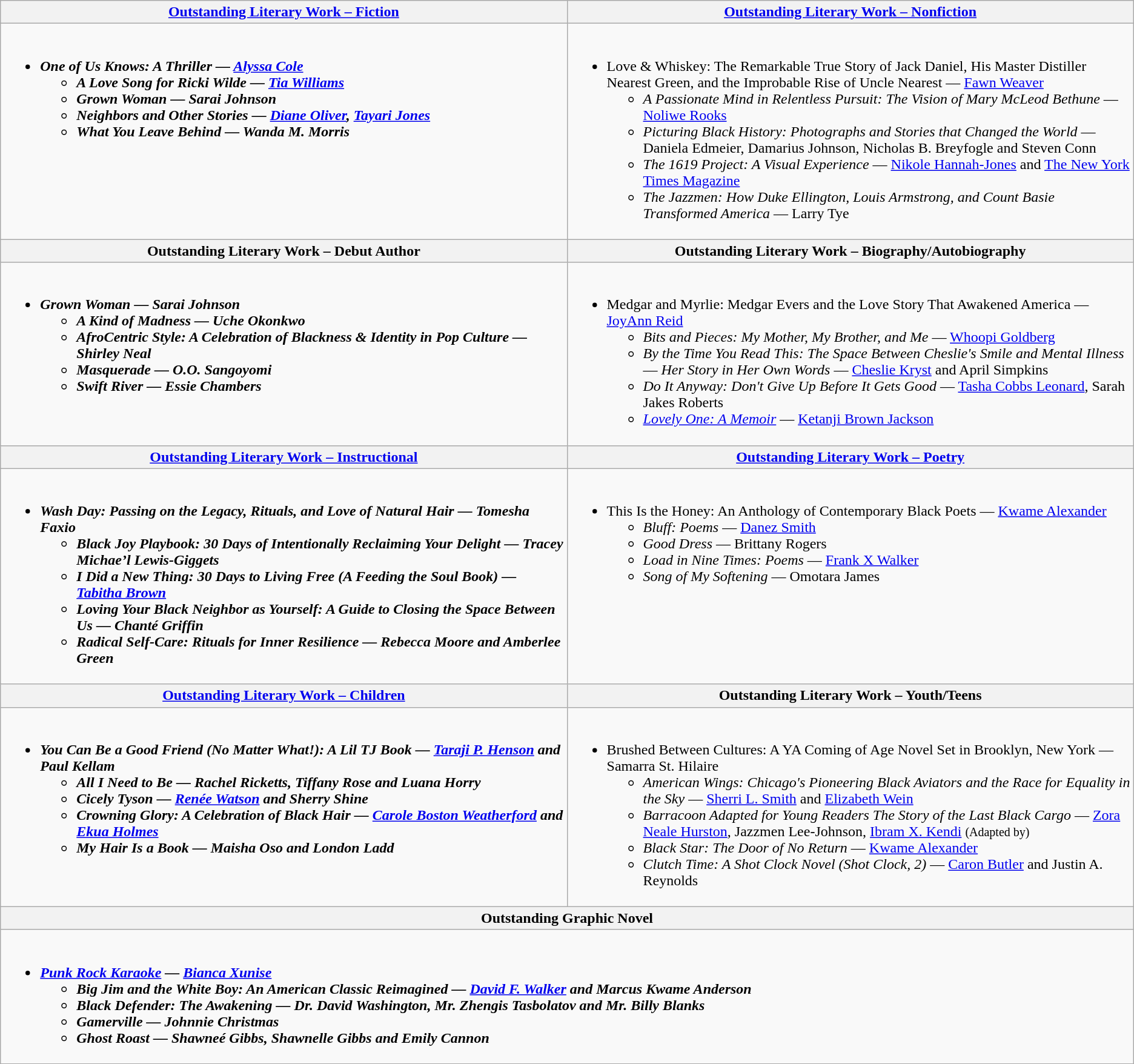<table class="wikitable">
<tr>
<th style="width=50%"><a href='#'>Outstanding Literary Work – Fiction</a></th>
<th style="width=50%"><a href='#'>Outstanding Literary Work – Nonfiction</a></th>
</tr>
<tr>
<td valign="top" width="50%"><br><ul><li><strong><em>One of Us Knows: A Thriller<em> — <a href='#'>Alyssa Cole</a><strong><ul><li></em>A Love Song for Ricki Wilde<em> — <a href='#'>Tia Williams</a></li><li></em>Grown Woman<em> — Sarai Johnson</li><li></em>Neighbors and Other Stories<em> — <a href='#'>Diane Oliver</a>, <a href='#'>Tayari Jones</a></li><li></em>What You Leave Behind<em> — Wanda M. Morris</li></ul></li></ul></td>
<td valign="top" width="50%"><br><ul><li></em></strong>Love & Whiskey: The Remarkable True Story of Jack Daniel, His Master Distiller Nearest Green, and the Improbable Rise of Uncle Nearest</em> — <a href='#'>Fawn Weaver</a></strong><ul><li><em>A Passionate Mind in Relentless Pursuit: The Vision of Mary McLeod Bethune</em> — <a href='#'>Noliwe Rooks</a></li><li><em>Picturing Black History: Photographs and Stories that Changed the World</em> — Daniela Edmeier, Damarius Johnson, Nicholas B. Breyfogle and Steven Conn</li><li><em>The 1619 Project: A Visual Experience</em> — <a href='#'>Nikole Hannah-Jones</a> and <a href='#'>The New York Times Magazine</a></li><li><em>The Jazzmen: How Duke Ellington, Louis Armstrong, and Count Basie Transformed America</em> — Larry Tye</li></ul></li></ul></td>
</tr>
<tr>
<th style="width=50%">Outstanding Literary Work – Debut Author</th>
<th style="width=50%">Outstanding Literary Work – Biography/Autobiography</th>
</tr>
<tr>
<td valign="top" width="50%"><br><ul><li><strong><em>Grown Woman<em> — Sarai Johnson<strong><ul><li></em>A Kind of Madness<em> — Uche Okonkwo</li><li></em>AfroCentric Style: A Celebration of Blackness & Identity in Pop Culture<em> — Shirley Neal</li><li></em>Masquerade<em> — O.O. Sangoyomi</li><li></em>Swift River<em> — Essie Chambers</li></ul></li></ul></td>
<td valign="top" width="50%"><br><ul><li></em></strong>Medgar and Myrlie: Medgar Evers and the Love Story That Awakened America</em> — <a href='#'>JoyAnn Reid</a></strong><ul><li><em>Bits and Pieces: My Mother, My Brother, and Me</em> — <a href='#'>Whoopi Goldberg</a></li><li><em>By the Time You Read This: The Space Between Cheslie's Smile and Mental Illness ― Her Story in Her Own Words</em> — <a href='#'>Cheslie Kryst</a> and April Simpkins</li><li><em>Do It Anyway: Don't Give Up Before It Gets Good</em> — <a href='#'>Tasha Cobbs Leonard</a>, Sarah Jakes Roberts</li><li><em><a href='#'>Lovely One: A Memoir</a></em> — <a href='#'>Ketanji Brown Jackson</a></li></ul></li></ul></td>
</tr>
<tr>
<th style="width=50%"><a href='#'>Outstanding Literary Work – Instructional</a></th>
<th style="width=50%"><a href='#'>Outstanding Literary Work – Poetry</a></th>
</tr>
<tr>
<td valign="top" width="50%"><br><ul><li><strong><em>Wash Day: Passing on the Legacy, Rituals, and Love of Natural Hair<em> — Tomesha Faxio<strong><ul><li></em>Black Joy Playbook: 30 Days of Intentionally Reclaiming Your Delight<em> — Tracey Michae’l Lewis-Giggets</li><li></em>I Did a New Thing: 30 Days to Living Free (A Feeding the Soul Book)<em> — <a href='#'>Tabitha Brown</a></li><li></em>Loving Your Black Neighbor as Yourself: A Guide to Closing the Space Between Us<em> — Chanté Griffin</li><li></em>Radical Self-Care: Rituals for Inner Resilience<em> — Rebecca Moore and Amberlee Green</li></ul></li></ul></td>
<td valign="top" width="50%"><br><ul><li></em></strong>This Is the Honey: An Anthology of Contemporary Black Poets</em> — <a href='#'>Kwame Alexander</a></strong><ul><li><em>Bluff: Poems</em> — <a href='#'>Danez Smith</a></li><li><em>Good Dress</em> — Brittany Rogers</li><li><em>Load in Nine Times: Poems</em> — <a href='#'>Frank X Walker</a></li><li><em>Song of My Softening</em> — Omotara James</li></ul></li></ul></td>
</tr>
<tr>
<th style="width=50%"><a href='#'>Outstanding Literary Work – Children</a></th>
<th style="width=50%">Outstanding Literary Work – Youth/Teens</th>
</tr>
<tr>
<td valign="top" width="50%"><br><ul><li><strong><em>You Can Be a Good Friend (No Matter What!): A Lil TJ Book<em> — <a href='#'>Taraji P. Henson</a> and Paul Kellam<strong><ul><li></em>All I Need to Be<em> — Rachel Ricketts, Tiffany Rose and Luana Horry</li><li></em>Cicely Tyson<em> — <a href='#'>Renée Watson</a> and Sherry Shine</li><li></em>Crowning Glory: A Celebration of Black Hair<em> — <a href='#'>Carole Boston Weatherford</a> and <a href='#'>Ekua Holmes</a></li><li></em>My Hair Is a Book<em> — Maisha Oso and London Ladd</li></ul></li></ul></td>
<td valign="top" width="50%"><br><ul><li></em></strong>Brushed Between Cultures: A YA Coming of Age Novel Set in Brooklyn, New York</em> — Samarra St. Hilaire</strong><ul><li><em>American Wings: Chicago's Pioneering Black Aviators and the Race for Equality in the Sky</em> — <a href='#'>Sherri L. Smith</a> and <a href='#'>Elizabeth Wein</a></li><li><em>Barracoon Adapted for Young Readers The Story of the Last Black Cargo</em> — <a href='#'>Zora Neale Hurston</a>, Jazzmen Lee-Johnson, <a href='#'>Ibram X. Kendi</a> <small>(Adapted by)</small></li><li><em>Black Star: The Door of No Return</em> — <a href='#'>Kwame Alexander</a></li><li><em>Clutch Time: A Shot Clock Novel (Shot Clock, 2)</em> — <a href='#'>Caron Butler</a> and Justin A. Reynolds</li></ul></li></ul></td>
</tr>
<tr>
<th colspan="2">Outstanding Graphic Novel</th>
</tr>
<tr>
<td colspan="2" valign="top"><br><ul><li><strong><em><a href='#'>Punk Rock Karaoke</a><em> — <a href='#'>Bianca Xunise</a><strong><ul><li></em>Big Jim and the White Boy: An American Classic Reimagined<em> — <a href='#'>David F. Walker</a> and Marcus Kwame Anderson</li><li></em>Black Defender: The Awakening<em> — Dr. David Washington, Mr. Zhengis Tasbolatov and Mr. Billy Blanks</li><li></em>Gamerville<em> — Johnnie Christmas</li><li></em>Ghost Roast<em> — Shawneé Gibbs, Shawnelle Gibbs and Emily Cannon</li></ul></li></ul></td>
</tr>
</table>
